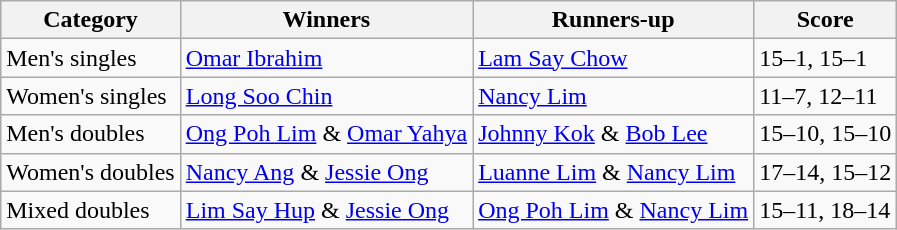<table class="wikitable">
<tr>
<th>Category</th>
<th>Winners</th>
<th>Runners-up</th>
<th>Score</th>
</tr>
<tr>
<td>Men's singles</td>
<td> <a href='#'>Omar Ibrahim</a></td>
<td> <a href='#'>Lam Say Chow</a></td>
<td>15–1, 15–1</td>
</tr>
<tr>
<td>Women's singles</td>
<td> <a href='#'>Long Soo Chin</a></td>
<td> <a href='#'>Nancy Lim</a></td>
<td>11–7, 12–11</td>
</tr>
<tr>
<td>Men's doubles</td>
<td> <a href='#'>Ong Poh Lim</a> &  <a href='#'>Omar Yahya</a></td>
<td> <a href='#'>Johnny Kok</a> & <a href='#'>Bob Lee</a></td>
<td>15–10, 15–10</td>
</tr>
<tr>
<td>Women's doubles</td>
<td> <a href='#'>Nancy Ang</a> & <a href='#'>Jessie Ong</a></td>
<td> <a href='#'>Luanne Lim</a> & <a href='#'>Nancy Lim</a></td>
<td>17–14, 15–12</td>
</tr>
<tr>
<td>Mixed doubles</td>
<td> <a href='#'>Lim Say Hup</a> &  <a href='#'>Jessie Ong</a></td>
<td> <a href='#'>Ong Poh Lim</a> & <a href='#'>Nancy Lim</a></td>
<td>15–11, 18–14</td>
</tr>
</table>
